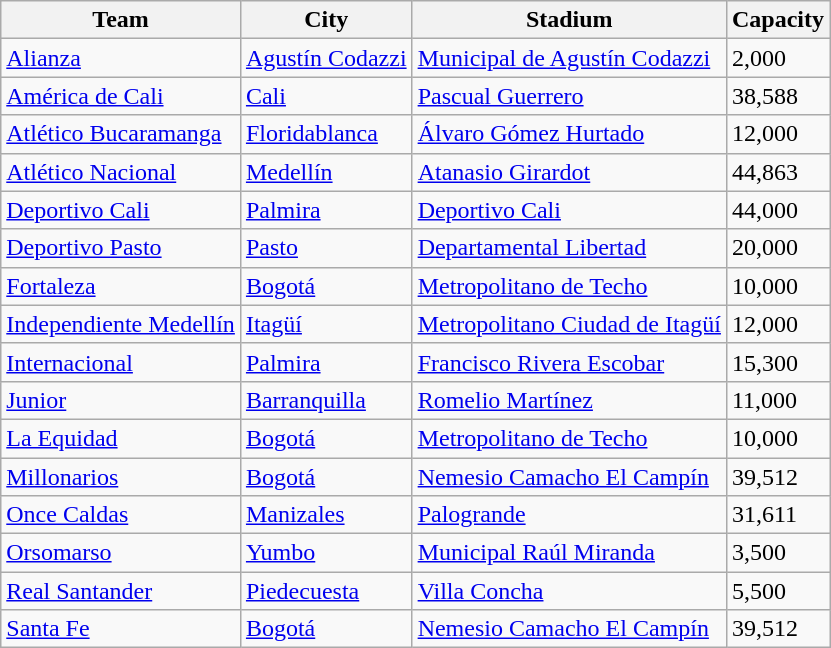<table class="wikitable sortable">
<tr>
<th>Team</th>
<th>City</th>
<th>Stadium</th>
<th>Capacity</th>
</tr>
<tr>
<td><a href='#'>Alianza</a></td>
<td><a href='#'>Agustín Codazzi</a></td>
<td><a href='#'>Municipal de Agustín Codazzi</a></td>
<td>2,000</td>
</tr>
<tr>
<td><a href='#'>América de Cali</a></td>
<td><a href='#'>Cali</a></td>
<td><a href='#'>Pascual Guerrero</a></td>
<td>38,588</td>
</tr>
<tr>
<td><a href='#'>Atlético Bucaramanga</a></td>
<td><a href='#'>Floridablanca</a></td>
<td><a href='#'>Álvaro Gómez Hurtado</a></td>
<td>12,000</td>
</tr>
<tr>
<td><a href='#'>Atlético Nacional</a></td>
<td><a href='#'>Medellín</a></td>
<td><a href='#'>Atanasio Girardot</a></td>
<td>44,863</td>
</tr>
<tr>
<td><a href='#'>Deportivo Cali</a></td>
<td><a href='#'>Palmira</a></td>
<td><a href='#'>Deportivo Cali</a></td>
<td>44,000</td>
</tr>
<tr>
<td><a href='#'>Deportivo Pasto</a></td>
<td><a href='#'>Pasto</a></td>
<td><a href='#'>Departamental Libertad</a></td>
<td>20,000</td>
</tr>
<tr>
<td><a href='#'>Fortaleza</a></td>
<td><a href='#'>Bogotá</a></td>
<td><a href='#'>Metropolitano de Techo</a></td>
<td>10,000</td>
</tr>
<tr>
<td><a href='#'>Independiente Medellín</a></td>
<td><a href='#'>Itagüí</a></td>
<td><a href='#'>Metropolitano Ciudad de Itagüí</a></td>
<td>12,000</td>
</tr>
<tr>
<td><a href='#'>Internacional</a></td>
<td><a href='#'>Palmira</a></td>
<td><a href='#'>Francisco Rivera Escobar</a></td>
<td>15,300</td>
</tr>
<tr>
<td><a href='#'>Junior</a></td>
<td><a href='#'>Barranquilla</a></td>
<td><a href='#'>Romelio Martínez</a></td>
<td>11,000</td>
</tr>
<tr>
<td><a href='#'>La Equidad</a></td>
<td><a href='#'>Bogotá</a></td>
<td><a href='#'>Metropolitano de Techo</a></td>
<td>10,000</td>
</tr>
<tr>
<td><a href='#'>Millonarios</a></td>
<td><a href='#'>Bogotá</a></td>
<td><a href='#'>Nemesio Camacho El Campín</a></td>
<td>39,512</td>
</tr>
<tr>
<td><a href='#'>Once Caldas</a></td>
<td><a href='#'>Manizales</a></td>
<td><a href='#'>Palogrande</a></td>
<td>31,611</td>
</tr>
<tr>
<td><a href='#'>Orsomarso</a></td>
<td><a href='#'>Yumbo</a></td>
<td><a href='#'>Municipal Raúl Miranda</a></td>
<td>3,500</td>
</tr>
<tr>
<td><a href='#'>Real Santander</a></td>
<td><a href='#'>Piedecuesta</a></td>
<td><a href='#'>Villa Concha</a></td>
<td>5,500</td>
</tr>
<tr>
<td><a href='#'>Santa Fe</a></td>
<td><a href='#'>Bogotá</a></td>
<td><a href='#'>Nemesio Camacho El Campín</a></td>
<td>39,512</td>
</tr>
</table>
